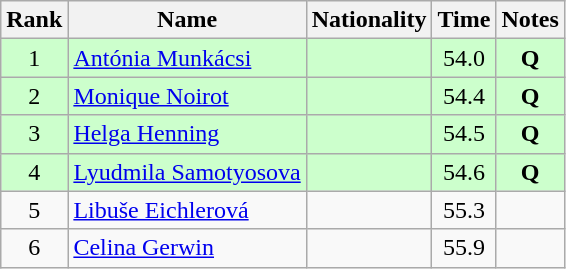<table class="wikitable sortable" style="text-align:center">
<tr>
<th>Rank</th>
<th>Name</th>
<th>Nationality</th>
<th>Time</th>
<th>Notes</th>
</tr>
<tr bgcolor=ccffcc>
<td>1</td>
<td align=left><a href='#'>Antónia Munkácsi</a></td>
<td align=left></td>
<td>54.0</td>
<td><strong>Q</strong></td>
</tr>
<tr bgcolor=ccffcc>
<td>2</td>
<td align=left><a href='#'>Monique Noirot</a></td>
<td align=left></td>
<td>54.4</td>
<td><strong>Q</strong></td>
</tr>
<tr bgcolor=ccffcc>
<td>3</td>
<td align=left><a href='#'>Helga Henning</a></td>
<td align=left></td>
<td>54.5</td>
<td><strong>Q</strong></td>
</tr>
<tr bgcolor=ccffcc>
<td>4</td>
<td align=left><a href='#'>Lyudmila Samotyosova</a></td>
<td align=left></td>
<td>54.6</td>
<td><strong>Q</strong></td>
</tr>
<tr>
<td>5</td>
<td align=left><a href='#'>Libuše Eichlerová</a></td>
<td align=left></td>
<td>55.3</td>
<td></td>
</tr>
<tr>
<td>6</td>
<td align=left><a href='#'>Celina Gerwin</a></td>
<td align=left></td>
<td>55.9</td>
<td></td>
</tr>
</table>
